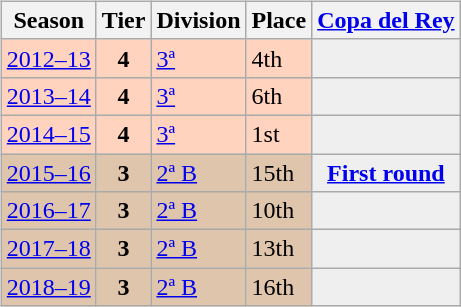<table>
<tr>
<td valign="top" width=0%><br><table class="wikitable">
<tr style="background:#f0f6fa;">
<th>Season</th>
<th>Tier</th>
<th>Division</th>
<th>Place</th>
<th><a href='#'>Copa del Rey</a></th>
</tr>
<tr>
<td style="background:#FFD3BD;"><a href='#'>2012–13</a></td>
<th style="background:#FFD3BD;">4</th>
<td style="background:#FFD3BD;"><a href='#'>3ª</a></td>
<td style="background:#FFD3BD;">4th</td>
<td style="background:#efefef;"></td>
</tr>
<tr>
<td style="background:#FFD3BD;"><a href='#'>2013–14</a></td>
<th style="background:#FFD3BD;">4</th>
<td style="background:#FFD3BD;"><a href='#'>3ª</a></td>
<td style="background:#FFD3BD;">6th</td>
<td style="background:#efefef;"></td>
</tr>
<tr>
<td style="background:#FFD3BD;"><a href='#'>2014–15</a></td>
<th style="background:#FFD3BD;">4</th>
<td style="background:#FFD3BD;"><a href='#'>3ª</a></td>
<td style="background:#FFD3BD;">1st</td>
<td style="background:#efefef;"></td>
</tr>
<tr>
<td style="background:#DEC5AB;"><a href='#'>2015–16</a></td>
<th style="background:#DEC5AB;">3</th>
<td style="background:#DEC5AB;"><a href='#'>2ª B</a></td>
<td style="background:#DEC5AB;">15th</td>
<th style="background:#efefef;"><a href='#'>First round</a></th>
</tr>
<tr>
<td style="background:#DEC5AB;"><a href='#'>2016–17</a></td>
<th style="background:#DEC5AB;">3</th>
<td style="background:#DEC5AB;"><a href='#'>2ª B</a></td>
<td style="background:#DEC5AB;">10th</td>
<th style="background:#efefef;"></th>
</tr>
<tr>
<td style="background:#DEC5AB;"><a href='#'>2017–18</a></td>
<th style="background:#DEC5AB;">3</th>
<td style="background:#DEC5AB;"><a href='#'>2ª B</a></td>
<td style="background:#DEC5AB;">13th</td>
<th style="background:#efefef;"></th>
</tr>
<tr>
<td style="background:#DEC5AB;"><a href='#'>2018–19</a></td>
<th style="background:#DEC5AB;">3</th>
<td style="background:#DEC5AB;"><a href='#'>2ª B</a></td>
<td style="background:#DEC5AB;">16th</td>
<th style="background:#efefef;"></th>
</tr>
</table>
</td>
</tr>
</table>
